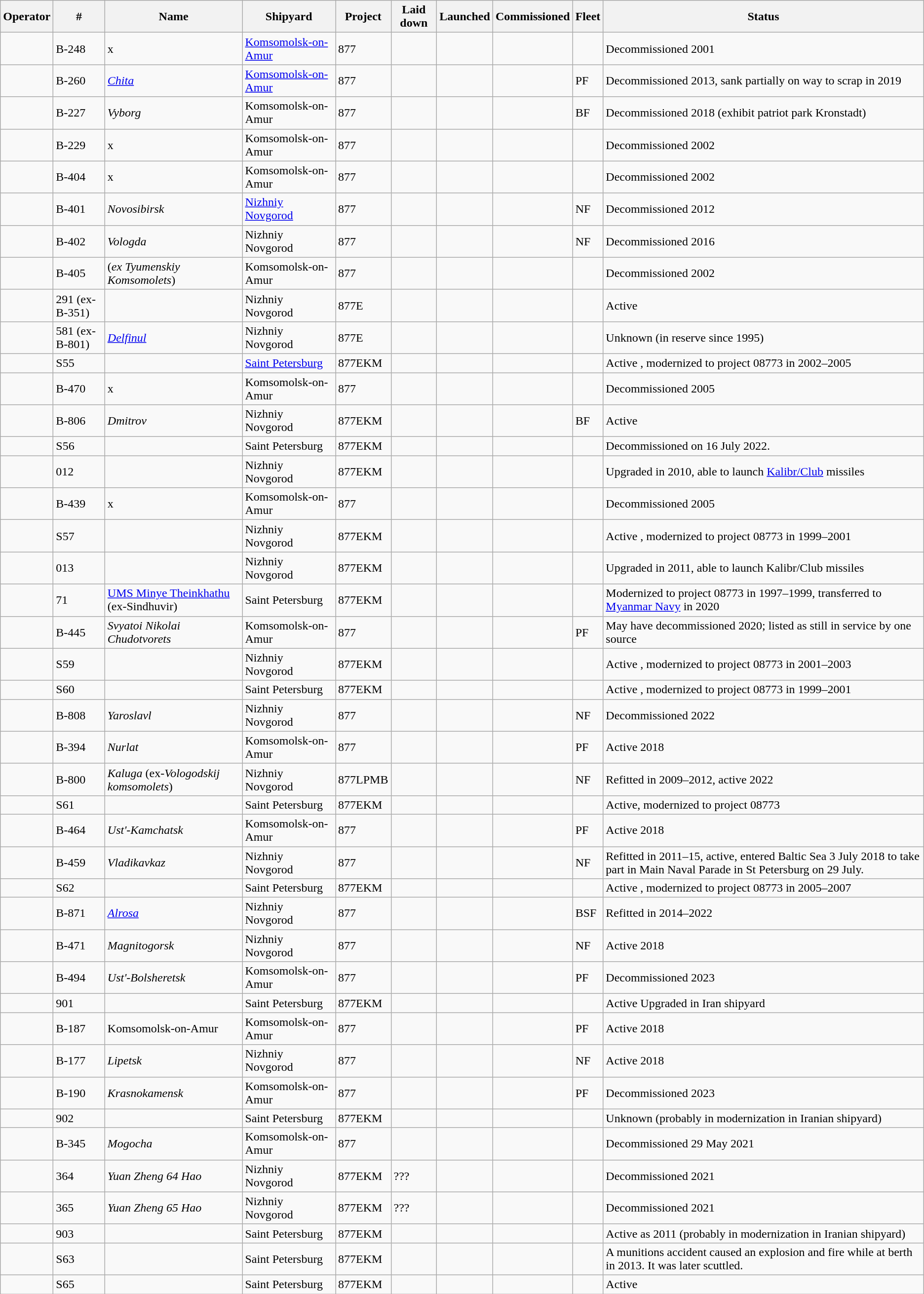<table class="wikitable sortable">
<tr>
<th>Operator</th>
<th>#</th>
<th>Name</th>
<th>Shipyard</th>
<th>Project</th>
<th data-sort-type="date">Laid down</th>
<th data-sort-type="date">Launched</th>
<th data-sort-type="date">Commissioned</th>
<th>Fleet</th>
<th class="unsortable">Status</th>
</tr>
<tr>
<td></td>
<td>B-248</td>
<td>x</td>
<td><a href='#'>Komsomolsk-on-Amur</a></td>
<td>877</td>
<td></td>
<td></td>
<td></td>
<td></td>
<td>Decommissioned 2001</td>
</tr>
<tr>
<td></td>
<td>B-260</td>
<td><a href='#'><em>Chita</em></a></td>
<td><a href='#'>Komsomolsk-on-Amur</a></td>
<td>877</td>
<td></td>
<td></td>
<td></td>
<td>PF</td>
<td>Decommissioned 2013, sank partially on way to scrap in 2019</td>
</tr>
<tr>
<td></td>
<td>B-227</td>
<td><em>Vyborg</em></td>
<td>Komsomolsk-on-Amur</td>
<td>877</td>
<td></td>
<td></td>
<td></td>
<td>BF</td>
<td>Decommissioned 2018 (exhibit patriot park Kronstadt)</td>
</tr>
<tr>
<td></td>
<td>B-229</td>
<td>x</td>
<td>Komsomolsk-on-Amur</td>
<td>877</td>
<td></td>
<td></td>
<td></td>
<td></td>
<td>Decommissioned 2002</td>
</tr>
<tr>
<td></td>
<td>B-404</td>
<td>x</td>
<td>Komsomolsk-on-Amur</td>
<td>877</td>
<td></td>
<td></td>
<td></td>
<td></td>
<td>Decommissioned 2002</td>
</tr>
<tr>
<td></td>
<td>B-401</td>
<td><em>Novosibirsk</em></td>
<td><a href='#'>Nizhniy Novgorod</a></td>
<td>877</td>
<td></td>
<td></td>
<td></td>
<td>NF</td>
<td>Decommissioned 2012</td>
</tr>
<tr>
<td></td>
<td>B-402</td>
<td><em>Vologda</em></td>
<td>Nizhniy Novgorod</td>
<td>877</td>
<td></td>
<td></td>
<td></td>
<td>NF</td>
<td>Decommissioned 2016</td>
</tr>
<tr>
<td></td>
<td>B-405</td>
<td>(<em>ex Tyumenskiy Komsomolets</em>)</td>
<td>Komsomolsk-on-Amur</td>
<td>877</td>
<td></td>
<td></td>
<td></td>
<td></td>
<td>Decommissioned 2002</td>
</tr>
<tr>
<td></td>
<td>291 (ex-B-351)</td>
<td></td>
<td>Nizhniy Novgorod</td>
<td>877E</td>
<td></td>
<td></td>
<td></td>
<td></td>
<td>Active </td>
</tr>
<tr>
<td></td>
<td>581 (ex-B-801)</td>
<td><em><a href='#'>Delfinul</a></em></td>
<td>Nizhniy Novgorod</td>
<td>877E</td>
<td></td>
<td></td>
<td></td>
<td></td>
<td>Unknown (in reserve since 1995)</td>
</tr>
<tr>
<td></td>
<td>S55</td>
<td></td>
<td><a href='#'>Saint Petersburg</a></td>
<td>877EKM</td>
<td></td>
<td></td>
<td></td>
<td></td>
<td>Active , modernized to project 08773 in 2002–2005</td>
</tr>
<tr>
<td></td>
<td>B-470</td>
<td>x</td>
<td>Komsomolsk-on-Amur</td>
<td>877</td>
<td></td>
<td></td>
<td></td>
<td></td>
<td>Decommissioned 2005</td>
</tr>
<tr>
<td></td>
<td>B-806</td>
<td><em>Dmitrov</em></td>
<td>Nizhniy Novgorod</td>
<td>877EKM<br></td>
<td></td>
<td></td>
<td></td>
<td>BF</td>
<td>Active </td>
</tr>
<tr>
<td></td>
<td>S56</td>
<td></td>
<td>Saint Petersburg</td>
<td>877EKM</td>
<td></td>
<td></td>
<td></td>
<td></td>
<td>Decommissioned on 16 July 2022.</td>
</tr>
<tr>
<td></td>
<td>012</td>
<td></td>
<td>Nizhniy Novgorod</td>
<td>877EKM</td>
<td></td>
<td></td>
<td></td>
<td></td>
<td>Upgraded in 2010, able to launch <a href='#'>Kalibr/Club</a> missiles</td>
</tr>
<tr>
<td></td>
<td>B-439</td>
<td>x</td>
<td>Komsomolsk-on-Amur</td>
<td>877</td>
<td></td>
<td></td>
<td></td>
<td></td>
<td>Decommissioned 2005</td>
</tr>
<tr>
<td></td>
<td>S57</td>
<td></td>
<td>Nizhniy Novgorod</td>
<td>877EKM</td>
<td></td>
<td></td>
<td></td>
<td></td>
<td>Active , modernized to project 08773 in 1999–2001</td>
</tr>
<tr>
<td></td>
<td>013</td>
<td></td>
<td>Nizhniy Novgorod</td>
<td>877EKM</td>
<td></td>
<td></td>
<td></td>
<td></td>
<td>Upgraded in 2011, able to launch Kalibr/Club missiles</td>
</tr>
<tr>
<td></td>
<td>71</td>
<td><a href='#'>UMS Minye Theinkhathu</a> (ex-Sindhuvir)</td>
<td>Saint Petersburg</td>
<td>877EKM</td>
<td></td>
<td></td>
<td></td>
<td></td>
<td>Modernized to project 08773 in 1997–1999, transferred to <a href='#'>Myanmar Navy</a> in 2020</td>
</tr>
<tr>
<td></td>
<td>B-445</td>
<td><em>Svyatoi Nikolai Chudotvorets</em></td>
<td>Komsomolsk-on-Amur</td>
<td>877</td>
<td></td>
<td></td>
<td></td>
<td>PF</td>
<td>May have decommissioned 2020; listed as still in service by one source</td>
</tr>
<tr>
<td></td>
<td>S59</td>
<td></td>
<td>Nizhniy Novgorod</td>
<td>877EKM</td>
<td></td>
<td></td>
<td></td>
<td></td>
<td>Active , modernized to project 08773 in 2001–2003</td>
</tr>
<tr>
<td></td>
<td>S60</td>
<td></td>
<td>Saint Petersburg</td>
<td>877EKM</td>
<td></td>
<td></td>
<td></td>
<td></td>
<td>Active , modernized to project 08773 in 1999–2001</td>
</tr>
<tr>
<td></td>
<td>B-808</td>
<td><em>Yaroslavl</em></td>
<td>Nizhniy Novgorod</td>
<td>877</td>
<td></td>
<td></td>
<td></td>
<td>NF</td>
<td>Decommissioned 2022</td>
</tr>
<tr>
<td></td>
<td>B-394</td>
<td><em>Nurlat</em></td>
<td>Komsomolsk-on-Amur</td>
<td>877</td>
<td></td>
<td></td>
<td></td>
<td>PF</td>
<td>Active 2018</td>
</tr>
<tr>
<td></td>
<td>B-800</td>
<td><em>Kaluga</em> (ex-<em>Vologodskij komsomolets</em>)</td>
<td>Nizhniy Novgorod</td>
<td>877LPMB<br></td>
<td></td>
<td></td>
<td></td>
<td>NF</td>
<td>Refitted in 2009–2012, active 2022</td>
</tr>
<tr>
<td></td>
<td>S61</td>
<td></td>
<td>Saint Petersburg</td>
<td>877EKM</td>
<td></td>
<td></td>
<td></td>
<td></td>
<td>Active, modernized to project 08773</td>
</tr>
<tr>
<td></td>
<td>B-464</td>
<td><em>Ust'-Kamchatsk</em></td>
<td>Komsomolsk-on-Amur</td>
<td>877</td>
<td></td>
<td></td>
<td></td>
<td>PF</td>
<td>Active 2018</td>
</tr>
<tr>
<td></td>
<td>B-459</td>
<td><em>Vladikavkaz</em></td>
<td>Nizhniy Novgorod</td>
<td>877</td>
<td></td>
<td></td>
<td></td>
<td>NF</td>
<td>Refitted in 2011–15, active, entered Baltic Sea 3 July 2018 to take part in Main Naval Parade in St Petersburg on 29 July.</td>
</tr>
<tr>
<td></td>
<td>S62</td>
<td></td>
<td>Saint Petersburg</td>
<td>877EKM</td>
<td></td>
<td></td>
<td></td>
<td></td>
<td>Active , modernized to project 08773 in 2005–2007</td>
</tr>
<tr>
<td></td>
<td>B-871</td>
<td><a href='#'><em>Alrosa</em></a></td>
<td>Nizhniy Novgorod</td>
<td>877</td>
<td></td>
<td></td>
<td></td>
<td>BSF</td>
<td>Refitted in 2014–2022</td>
</tr>
<tr>
<td></td>
<td>B-471</td>
<td><em>Magnitogorsk</em></td>
<td>Nizhniy Novgorod</td>
<td>877</td>
<td></td>
<td></td>
<td></td>
<td>NF</td>
<td>Active 2018</td>
</tr>
<tr>
<td></td>
<td>B-494</td>
<td><em>Ust'-Bolsheretsk</em></td>
<td>Komsomolsk-on-Amur</td>
<td>877</td>
<td></td>
<td></td>
<td></td>
<td>PF</td>
<td>Decommissioned 2023</td>
</tr>
<tr>
<td></td>
<td>901</td>
<td></td>
<td>Saint Petersburg</td>
<td>877EKM</td>
<td></td>
<td></td>
<td></td>
<td></td>
<td>Active  Upgraded in Iran shipyard</td>
</tr>
<tr>
<td></td>
<td>B-187</td>
<td>Komsomolsk-on-Amur</td>
<td>Komsomolsk-on-Amur</td>
<td>877</td>
<td></td>
<td></td>
<td></td>
<td>PF</td>
<td>Active 2018</td>
</tr>
<tr>
<td></td>
<td>B-177</td>
<td><em>Lipetsk</em></td>
<td>Nizhniy Novgorod</td>
<td>877</td>
<td></td>
<td></td>
<td></td>
<td>NF</td>
<td>Active 2018</td>
</tr>
<tr>
<td></td>
<td>B-190</td>
<td><em>Krasnokamensk</em></td>
<td>Komsomolsk-on-Amur</td>
<td>877</td>
<td></td>
<td></td>
<td></td>
<td>PF</td>
<td>Decommissioned 2023</td>
</tr>
<tr>
<td></td>
<td>902</td>
<td></td>
<td>Saint Petersburg</td>
<td>877EKM</td>
<td></td>
<td></td>
<td></td>
<td></td>
<td>Unknown (probably in modernization in Iranian shipyard)</td>
</tr>
<tr>
<td></td>
<td>B-345</td>
<td><em>Mogocha</em></td>
<td>Komsomolsk-on-Amur</td>
<td>877</td>
<td></td>
<td></td>
<td></td>
<td></td>
<td>Decommissioned 29 May 2021</td>
</tr>
<tr>
<td></td>
<td>364</td>
<td><em>Yuan Zheng 64 Hao</em></td>
<td>Nizhniy Novgorod</td>
<td>877EKM</td>
<td>???</td>
<td></td>
<td></td>
<td></td>
<td>Decommissioned 2021</td>
</tr>
<tr>
<td></td>
<td>365</td>
<td><em>Yuan Zheng 65 Hao</em></td>
<td>Nizhniy Novgorod</td>
<td>877EKM</td>
<td>???</td>
<td></td>
<td></td>
<td></td>
<td>Decommissioned 2021</td>
</tr>
<tr>
<td></td>
<td>903</td>
<td></td>
<td>Saint Petersburg</td>
<td>877EKM</td>
<td></td>
<td></td>
<td></td>
<td></td>
<td>Active as 2011 (probably in modernization in Iranian shipyard)</td>
</tr>
<tr>
<td></td>
<td>S63</td>
<td></td>
<td>Saint Petersburg</td>
<td>877EKM</td>
<td></td>
<td></td>
<td></td>
<td></td>
<td>A munitions accident caused an explosion and fire while at berth in 2013.  It was later scuttled.</td>
</tr>
<tr>
<td></td>
<td>S65</td>
<td></td>
<td>Saint Petersburg</td>
<td>877EKM</td>
<td></td>
<td></td>
<td></td>
<td></td>
<td>Active </td>
</tr>
</table>
